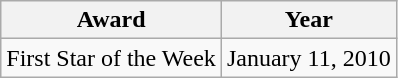<table class="wikitable" border="1">
<tr>
<th>Award</th>
<th>Year</th>
</tr>
<tr>
<td>First Star of the Week</td>
<td>January 11, 2010</td>
</tr>
</table>
